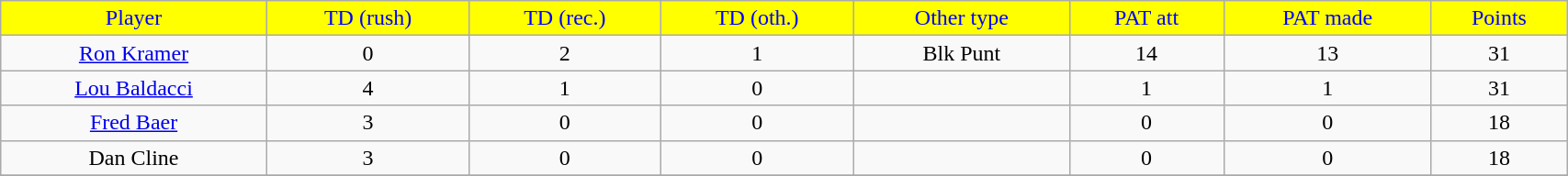<table class="wikitable" width="90%">
<tr align="center" style="background:yellow;color:blue;">
<td>Player</td>
<td>TD (rush)</td>
<td>TD (rec.)</td>
<td>TD (oth.)</td>
<td>Other type</td>
<td>PAT att</td>
<td>PAT made</td>
<td>Points</td>
</tr>
<tr align="center" bgcolor="">
<td><a href='#'>Ron Kramer</a></td>
<td>0</td>
<td>2</td>
<td>1</td>
<td>Blk Punt</td>
<td>14</td>
<td>13</td>
<td>31</td>
</tr>
<tr align="center" bgcolor="">
<td><a href='#'>Lou Baldacci</a></td>
<td>4</td>
<td>1</td>
<td>0</td>
<td></td>
<td>1</td>
<td>1</td>
<td>31</td>
</tr>
<tr align="center" bgcolor="">
<td><a href='#'>Fred Baer</a></td>
<td>3</td>
<td>0</td>
<td>0</td>
<td></td>
<td>0</td>
<td>0</td>
<td>18</td>
</tr>
<tr align="center" bgcolor="">
<td>Dan Cline</td>
<td>3</td>
<td>0</td>
<td>0</td>
<td></td>
<td>0</td>
<td>0</td>
<td>18</td>
</tr>
<tr>
</tr>
</table>
